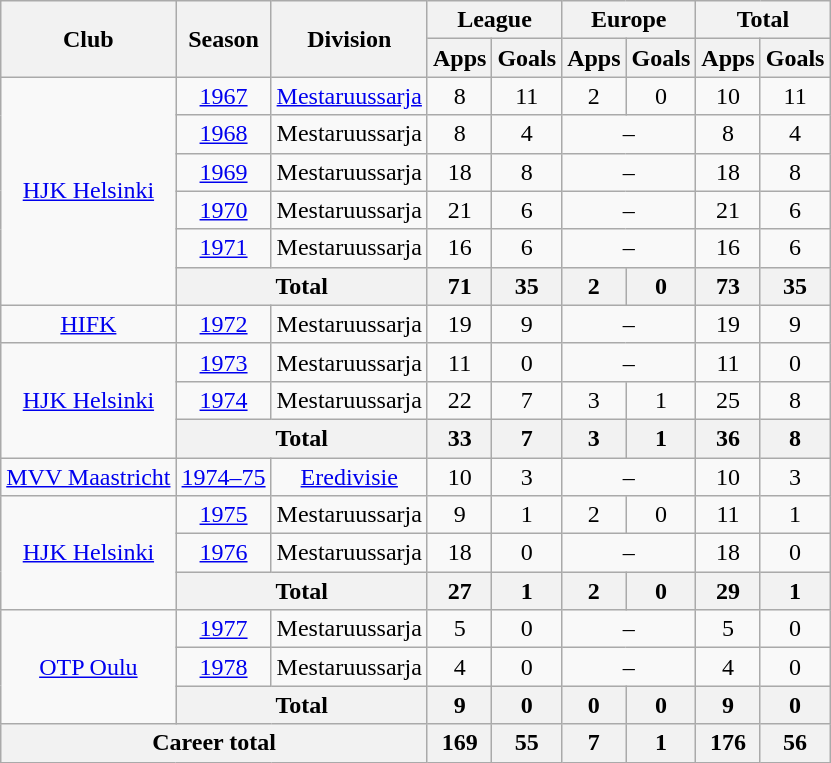<table class="wikitable" style="text-align:center">
<tr>
<th rowspan="2">Club</th>
<th rowspan="2">Season</th>
<th rowspan="2">Division</th>
<th colspan="2">League</th>
<th colspan="2">Europe</th>
<th colspan="2">Total</th>
</tr>
<tr>
<th>Apps</th>
<th>Goals</th>
<th>Apps</th>
<th>Goals</th>
<th>Apps</th>
<th>Goals</th>
</tr>
<tr>
<td rowspan=6><a href='#'>HJK Helsinki</a></td>
<td><a href='#'>1967</a></td>
<td><a href='#'>Mestaruussarja</a></td>
<td>8</td>
<td>11</td>
<td>2</td>
<td>0</td>
<td>10</td>
<td>11</td>
</tr>
<tr>
<td><a href='#'>1968</a></td>
<td>Mestaruussarja</td>
<td>8</td>
<td>4</td>
<td colspan=2>–</td>
<td>8</td>
<td>4</td>
</tr>
<tr>
<td><a href='#'>1969</a></td>
<td>Mestaruussarja</td>
<td>18</td>
<td>8</td>
<td colspan=2>–</td>
<td>18</td>
<td>8</td>
</tr>
<tr>
<td><a href='#'>1970</a></td>
<td>Mestaruussarja</td>
<td>21</td>
<td>6</td>
<td colspan=2>–</td>
<td>21</td>
<td>6</td>
</tr>
<tr>
<td><a href='#'>1971</a></td>
<td>Mestaruussarja</td>
<td>16</td>
<td>6</td>
<td colspan=2>–</td>
<td>16</td>
<td>6</td>
</tr>
<tr>
<th colspan=2>Total</th>
<th>71</th>
<th>35</th>
<th>2</th>
<th>0</th>
<th>73</th>
<th>35</th>
</tr>
<tr>
<td><a href='#'>HIFK</a></td>
<td><a href='#'>1972</a></td>
<td>Mestaruussarja</td>
<td>19</td>
<td>9</td>
<td colspan=2>–</td>
<td>19</td>
<td>9</td>
</tr>
<tr>
<td rowspan=3><a href='#'>HJK Helsinki</a></td>
<td><a href='#'>1973</a></td>
<td>Mestaruussarja</td>
<td>11</td>
<td>0</td>
<td colspan=2>–</td>
<td>11</td>
<td>0</td>
</tr>
<tr>
<td><a href='#'>1974</a></td>
<td>Mestaruussarja</td>
<td>22</td>
<td>7</td>
<td>3</td>
<td>1</td>
<td>25</td>
<td>8</td>
</tr>
<tr>
<th colspan=2>Total</th>
<th>33</th>
<th>7</th>
<th>3</th>
<th>1</th>
<th>36</th>
<th>8</th>
</tr>
<tr>
<td><a href='#'>MVV Maastricht</a></td>
<td><a href='#'>1974–75</a></td>
<td><a href='#'>Eredivisie</a></td>
<td>10</td>
<td>3</td>
<td colspan=2>–</td>
<td>10</td>
<td>3</td>
</tr>
<tr>
<td rowspan=3><a href='#'>HJK Helsinki</a></td>
<td><a href='#'>1975</a></td>
<td>Mestaruussarja</td>
<td>9</td>
<td>1</td>
<td>2</td>
<td>0</td>
<td>11</td>
<td>1</td>
</tr>
<tr>
<td><a href='#'>1976</a></td>
<td>Mestaruussarja</td>
<td>18</td>
<td>0</td>
<td colspan=2>–</td>
<td>18</td>
<td>0</td>
</tr>
<tr>
<th colspan=2>Total</th>
<th>27</th>
<th>1</th>
<th>2</th>
<th>0</th>
<th>29</th>
<th>1</th>
</tr>
<tr>
<td rowspan=3><a href='#'>OTP Oulu</a></td>
<td><a href='#'>1977</a></td>
<td>Mestaruussarja</td>
<td>5</td>
<td>0</td>
<td colspan=2>–</td>
<td>5</td>
<td>0</td>
</tr>
<tr>
<td><a href='#'>1978</a></td>
<td>Mestaruussarja</td>
<td>4</td>
<td>0</td>
<td colspan=2>–</td>
<td>4</td>
<td>0</td>
</tr>
<tr>
<th colspan=2>Total</th>
<th>9</th>
<th>0</th>
<th>0</th>
<th>0</th>
<th>9</th>
<th>0</th>
</tr>
<tr>
<th colspan="3">Career total</th>
<th>169</th>
<th>55</th>
<th>7</th>
<th>1</th>
<th>176</th>
<th>56</th>
</tr>
</table>
